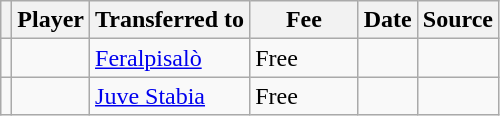<table class="wikitable plainrowheaders sortable">
<tr>
<th></th>
<th scope="col">Player</th>
<th>Transferred to</th>
<th style="width: 65px;">Fee</th>
<th scope="col">Date</th>
<th scope="col">Source</th>
</tr>
<tr>
<td align="center"></td>
<td></td>
<td> <a href='#'>Feralpisalò</a></td>
<td>Free</td>
<td></td>
<td></td>
</tr>
<tr>
<td align="center"></td>
<td></td>
<td> <a href='#'>Juve Stabia</a></td>
<td>Free</td>
<td></td>
<td></td>
</tr>
</table>
